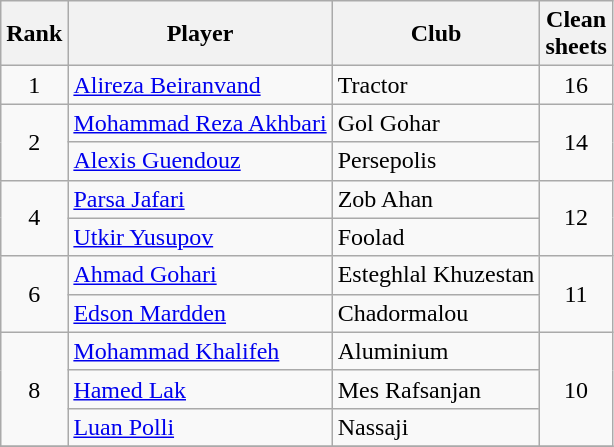<table class="wikitable" style="text-align:center">
<tr>
<th>Rank</th>
<th>Player</th>
<th>Club</th>
<th>Clean<br>sheets</th>
</tr>
<tr>
<td rowspan="1">1</td>
<td align="left"> <a href='#'>Alireza Beiranvand</a></td>
<td align="left">Tractor</td>
<td rowspan="1">16</td>
</tr>
<tr>
<td rowspan="2">2</td>
<td align="left"> <a href='#'>Mohammad Reza Akhbari</a></td>
<td align="left">Gol Gohar</td>
<td rowspan="2">14</td>
</tr>
<tr>
<td align="left"> <a href='#'>Alexis Guendouz</a></td>
<td align="left">Persepolis</td>
</tr>
<tr>
<td rowspan="2">4</td>
<td align="left"> <a href='#'>Parsa Jafari</a></td>
<td align="left">Zob Ahan</td>
<td rowspan="2">12</td>
</tr>
<tr>
<td align="left"> <a href='#'>Utkir Yusupov</a></td>
<td align="left">Foolad</td>
</tr>
<tr>
<td rowspan="2">6</td>
<td align="left"> <a href='#'>Ahmad Gohari</a></td>
<td align="left">Esteghlal Khuzestan</td>
<td rowspan="2">11</td>
</tr>
<tr>
<td align="left"> <a href='#'>Edson Mardden</a></td>
<td align="left">Chadormalou</td>
</tr>
<tr>
<td rowspan="3">8</td>
<td align="left"> <a href='#'>Mohammad Khalifeh</a></td>
<td align="left">Aluminium</td>
<td rowspan="3">10</td>
</tr>
<tr>
<td align="left"> <a href='#'>Hamed Lak</a></td>
<td align="left">Mes Rafsanjan</td>
</tr>
<tr>
<td align="left"> <a href='#'>Luan Polli</a></td>
<td align="left">Nassaji</td>
</tr>
<tr>
</tr>
</table>
